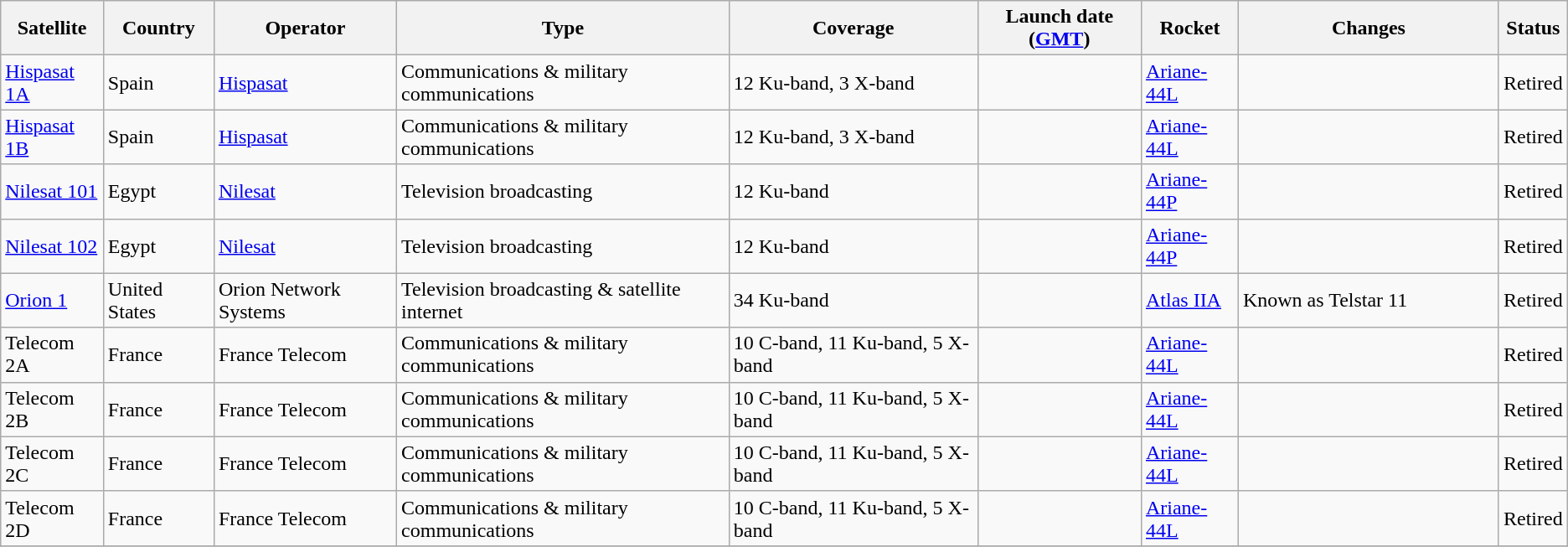<table class="wikitable sortable" border="1"}>
<tr>
<th>Satellite</th>
<th>Country</th>
<th>Operator</th>
<th>Type</th>
<th>Coverage </th>
<th>Launch date  (<a href='#'>GMT</a>) </th>
<th>Rocket</th>
<th width="200pt">Changes</th>
<th>Status </th>
</tr>
<tr>
<td><a href='#'>Hispasat 1A</a></td>
<td>Spain</td>
<td><a href='#'>Hispasat</a></td>
<td>Communications & military communications</td>
<td>12 Ku-band, 3 X-band</td>
<td></td>
<td><a href='#'>Ariane-44L</a></td>
<td></td>
<td>Retired</td>
</tr>
<tr>
<td><a href='#'>Hispasat 1B</a></td>
<td>Spain</td>
<td><a href='#'>Hispasat</a></td>
<td>Communications & military communications</td>
<td>12 Ku-band, 3 X-band</td>
<td></td>
<td><a href='#'>Ariane-44L</a></td>
<td></td>
<td>Retired</td>
</tr>
<tr>
<td><a href='#'>Nilesat 101</a></td>
<td>Egypt</td>
<td><a href='#'>Nilesat</a></td>
<td>Television broadcasting</td>
<td>12 Ku-band</td>
<td></td>
<td><a href='#'>Ariane-44P</a></td>
<td></td>
<td>Retired</td>
</tr>
<tr>
<td><a href='#'>Nilesat 102</a></td>
<td>Egypt</td>
<td><a href='#'>Nilesat</a></td>
<td>Television broadcasting</td>
<td>12 Ku-band</td>
<td></td>
<td><a href='#'>Ariane-44P</a></td>
<td></td>
<td>Retired</td>
</tr>
<tr>
<td><a href='#'>Orion 1</a></td>
<td>United States</td>
<td>Orion Network Systems</td>
<td>Television broadcasting & satellite internet</td>
<td>34 Ku-band</td>
<td></td>
<td><a href='#'>Atlas IIA</a></td>
<td>Known as Telstar 11</td>
<td>Retired</td>
</tr>
<tr>
<td>Telecom 2A</td>
<td>France</td>
<td>France Telecom</td>
<td>Communications & military communications</td>
<td>10 C-band, 11 Ku-band, 5 X-band</td>
<td></td>
<td><a href='#'>Ariane-44L</a></td>
<td></td>
<td>Retired</td>
</tr>
<tr>
<td>Telecom 2B</td>
<td>France</td>
<td>France Telecom</td>
<td>Communications & military communications</td>
<td>10 C-band, 11 Ku-band, 5 X-band</td>
<td></td>
<td><a href='#'>Ariane-44L</a></td>
<td></td>
<td>Retired</td>
</tr>
<tr>
<td>Telecom 2C</td>
<td>France</td>
<td>France Telecom</td>
<td>Communications & military communications</td>
<td>10 C-band, 11 Ku-band, 5 X-band</td>
<td></td>
<td><a href='#'>Ariane-44L</a></td>
<td></td>
<td>Retired</td>
</tr>
<tr>
<td>Telecom 2D</td>
<td>France</td>
<td>France Telecom</td>
<td>Communications & military communications</td>
<td>10 C-band, 11 Ku-band, 5 X-band</td>
<td></td>
<td><a href='#'>Ariane-44L</a></td>
<td></td>
<td>Retired</td>
</tr>
<tr>
</tr>
</table>
